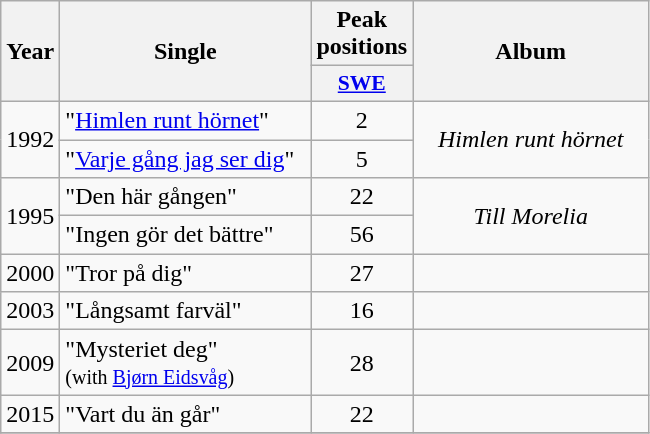<table class="wikitable">
<tr>
<th rowspan="2" width="10">Year</th>
<th rowspan="2" width="160">Single</th>
<th width="20">Peak positions</th>
<th rowspan="2" width="150">Album</th>
</tr>
<tr>
<th scope="col" style="width:3em;font-size:90%;"><a href='#'>SWE</a><br></th>
</tr>
<tr>
<td style="text-align:center;" rowspan=2>1992</td>
<td>"<a href='#'>Himlen runt hörnet</a>"</td>
<td style="text-align:center;">2</td>
<td style="text-align:center;" rowspan=2><em>Himlen runt hörnet</em></td>
</tr>
<tr>
<td>"<a href='#'>Varje gång jag ser dig</a>"</td>
<td style="text-align:center;">5</td>
</tr>
<tr>
<td style="text-align:center;" rowspan=2>1995</td>
<td>"Den här gången"</td>
<td style="text-align:center;">22</td>
<td style="text-align:center;" rowspan=2><em>Till Morelia</em></td>
</tr>
<tr>
<td>"Ingen gör det bättre"</td>
<td style="text-align:center;">56</td>
</tr>
<tr>
<td style="text-align:center;" rowspan=1>2000</td>
<td>"Tror på dig"</td>
<td style="text-align:center;">27</td>
<td style="text-align:center;" rowspan=1></td>
</tr>
<tr>
<td style="text-align:center;">2003</td>
<td>"Långsamt farväl"</td>
<td style="text-align:center;">16</td>
<td style="text-align:center;"></td>
</tr>
<tr>
<td style="text-align:center;">2009</td>
<td>"Mysteriet deg"<br><small>(with <a href='#'>Bjørn Eidsvåg</a>)</small></td>
<td style="text-align:center;">28</td>
<td style="text-align:center;"></td>
</tr>
<tr>
<td style="text-align:center;">2015</td>
<td>"Vart du än går"</td>
<td style="text-align:center;">22</td>
<td style="text-align:center;"></td>
</tr>
<tr>
</tr>
</table>
